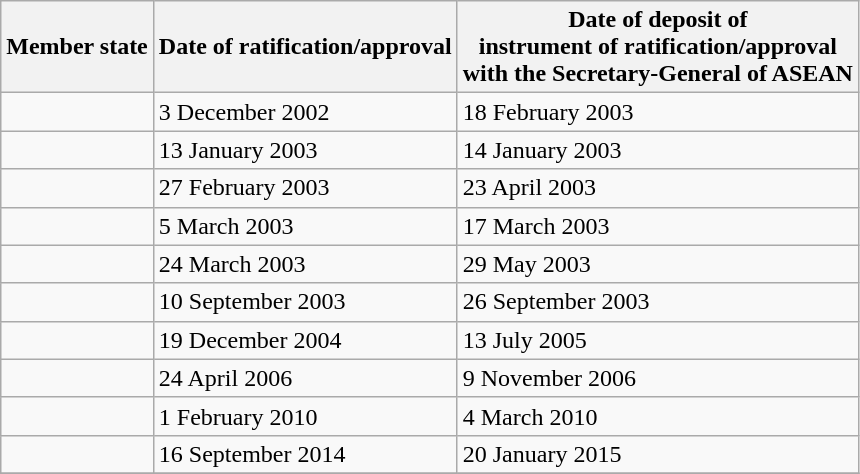<table class="wikitable">
<tr>
<th>Member state</th>
<th>Date of ratification/approval</th>
<th>Date of deposit of<br>instrument of ratification/approval<br>with the Secretary-General of ASEAN</th>
</tr>
<tr>
<td></td>
<td>3 December 2002</td>
<td>18 February 2003</td>
</tr>
<tr>
<td></td>
<td>13 January 2003</td>
<td>14 January 2003</td>
</tr>
<tr>
<td></td>
<td>27 February 2003</td>
<td>23 April 2003</td>
</tr>
<tr>
<td></td>
<td>5 March 2003</td>
<td>17 March 2003</td>
</tr>
<tr>
<td></td>
<td>24 March 2003</td>
<td>29 May 2003</td>
</tr>
<tr>
<td></td>
<td>10 September 2003</td>
<td>26 September 2003</td>
</tr>
<tr>
<td></td>
<td>19 December 2004</td>
<td>13 July 2005</td>
</tr>
<tr>
<td></td>
<td>24 April 2006</td>
<td>9 November 2006</td>
</tr>
<tr>
<td></td>
<td>1 February 2010</td>
<td>4 March 2010</td>
</tr>
<tr>
<td></td>
<td>16 September 2014</td>
<td>20 January 2015</td>
</tr>
<tr>
</tr>
</table>
